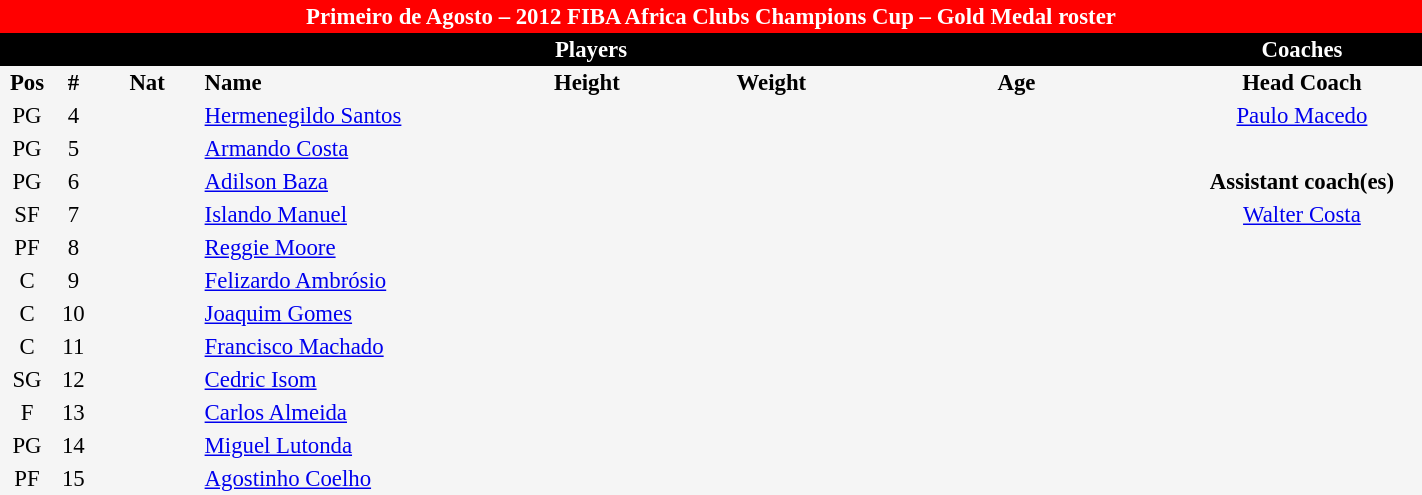<table border=0 cellpadding=2 cellspacing=0  |- bgcolor=#f5f5f5 style="text-align:center; font-size:95%;" width=75%>
<tr>
<td colspan="8" style="background: red; color: white"><strong>Primeiro de Agosto – 2012 FIBA Africa Clubs Champions Cup – Gold Medal roster</strong></td>
</tr>
<tr>
<td colspan="7" style="background: black; color: white"><strong>Players</strong></td>
<td style="background: black; color: white"><strong>Coaches</strong></td>
</tr>
<tr style="background=#f5f5f5; color: black">
<th width=5px>Pos</th>
<th width=5px>#</th>
<th width=50px>Nat</th>
<th width=135px align=left>Name</th>
<th width=100px>Height</th>
<th width=75px>Weight</th>
<th width=160px>Age</th>
<th width=115px>Head Coach</th>
</tr>
<tr>
<td>PG</td>
<td>4</td>
<td></td>
<td align=left><a href='#'>Hermenegildo Santos</a></td>
<td><span></span></td>
<td></td>
<td><span></span></td>
<td> <a href='#'>Paulo Macedo</a></td>
</tr>
<tr>
<td>PG</td>
<td>5</td>
<td></td>
<td align=left><a href='#'>Armando Costa</a></td>
<td><span></span></td>
<td><span></span></td>
<td><span></span></td>
</tr>
<tr>
<td>PG</td>
<td>6</td>
<td></td>
<td align=left><a href='#'>Adilson Baza</a></td>
<td><span></span></td>
<td></td>
<td><span></span></td>
<td><strong>Assistant coach(es)</strong></td>
</tr>
<tr>
<td>SF</td>
<td>7</td>
<td></td>
<td align=left><a href='#'>Islando Manuel</a></td>
<td><span></span></td>
<td></td>
<td><span></span></td>
<td> <a href='#'>Walter Costa</a></td>
</tr>
<tr>
<td>PF</td>
<td>8</td>
<td></td>
<td align=left><a href='#'>Reggie Moore</a></td>
<td><span></span></td>
<td><span></span></td>
<td><span></span></td>
</tr>
<tr>
<td>C</td>
<td>9</td>
<td></td>
<td align=left><a href='#'>Felizardo Ambrósio</a></td>
<td><span></span></td>
<td><span></span></td>
<td><span></span></td>
</tr>
<tr>
<td>C</td>
<td>10</td>
<td></td>
<td align=left><a href='#'>Joaquim Gomes</a></td>
<td><span></span></td>
<td><span></span></td>
<td><span></span></td>
</tr>
<tr>
<td>C</td>
<td>11</td>
<td></td>
<td align=left><a href='#'>Francisco Machado</a></td>
<td><span></span></td>
<td></td>
<td><span></span></td>
</tr>
<tr>
<td>SG</td>
<td>12</td>
<td></td>
<td align=left><a href='#'>Cedric Isom</a></td>
<td><span></span></td>
<td><span></span></td>
<td><span></span></td>
</tr>
<tr>
<td>F</td>
<td>13</td>
<td></td>
<td align=left><a href='#'>Carlos Almeida</a></td>
<td><span></span></td>
<td><span></span></td>
<td><span></span></td>
</tr>
<tr>
<td>PG</td>
<td>14</td>
<td></td>
<td align=left><a href='#'>Miguel Lutonda</a></td>
<td><span></span></td>
<td><span></span></td>
<td><span></span></td>
</tr>
<tr>
<td>PF</td>
<td>15</td>
<td></td>
<td align=left><a href='#'>Agostinho Coelho</a></td>
<td><span></span></td>
<td></td>
<td><span></span></td>
</tr>
</table>
